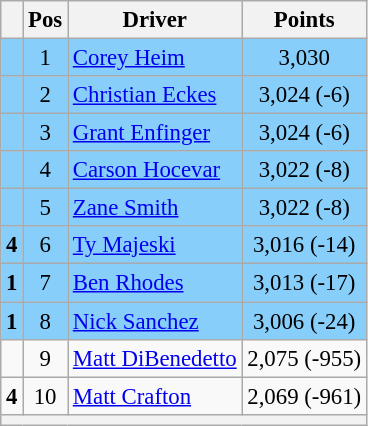<table class="wikitable" style="font-size: 95%;">
<tr>
<th></th>
<th>Pos</th>
<th>Driver</th>
<th>Points</th>
</tr>
<tr style="background:#87CEFA;">
<td align="left"></td>
<td style="text-align:center;">1</td>
<td><a href='#'>Corey Heim</a></td>
<td style="text-align:center;">3,030</td>
</tr>
<tr style="background:#87CEFA;">
<td align="left"></td>
<td style="text-align:center;">2</td>
<td><a href='#'>Christian Eckes</a></td>
<td style="text-align:center;">3,024 (-6)</td>
</tr>
<tr style="background:#87CEFA;">
<td align="left"></td>
<td style="text-align:center;">3</td>
<td><a href='#'>Grant Enfinger</a></td>
<td style="text-align:center;">3,024 (-6)</td>
</tr>
<tr style="background:#87CEFA;">
<td align="left"></td>
<td style="text-align:center;">4</td>
<td><a href='#'>Carson Hocevar</a></td>
<td style="text-align:center;">3,022 (-8)</td>
</tr>
<tr style="background:#87CEFA;">
<td align="left"></td>
<td style="text-align:center;">5</td>
<td><a href='#'>Zane Smith</a></td>
<td style="text-align:center;">3,022 (-8)</td>
</tr>
<tr style="background:#87CEFA;">
<td align="left"> <strong>4</strong></td>
<td style="text-align:center;">6</td>
<td><a href='#'>Ty Majeski</a></td>
<td style="text-align:center;">3,016 (-14)</td>
</tr>
<tr style="background:#87CEFA;">
<td align="left"> <strong>1</strong></td>
<td style="text-align:center;">7</td>
<td><a href='#'>Ben Rhodes</a></td>
<td style="text-align:center;">3,013 (-17)</td>
</tr>
<tr style="background:#87CEFA;">
<td align="left"> <strong>1</strong></td>
<td style="text-align:center;">8</td>
<td><a href='#'>Nick Sanchez</a></td>
<td style="text-align:center;">3,006 (-24)</td>
</tr>
<tr>
<td align="left"></td>
<td style="text-align:center;">9</td>
<td><a href='#'>Matt DiBenedetto</a></td>
<td style="text-align:center;">2,075 (-955)</td>
</tr>
<tr>
<td align="left"> <strong>4</strong></td>
<td style="text-align:center;">10</td>
<td><a href='#'>Matt Crafton</a></td>
<td style="text-align:center;">2,069 (-961)</td>
</tr>
<tr class="sortbottom">
<th colspan="9"></th>
</tr>
</table>
